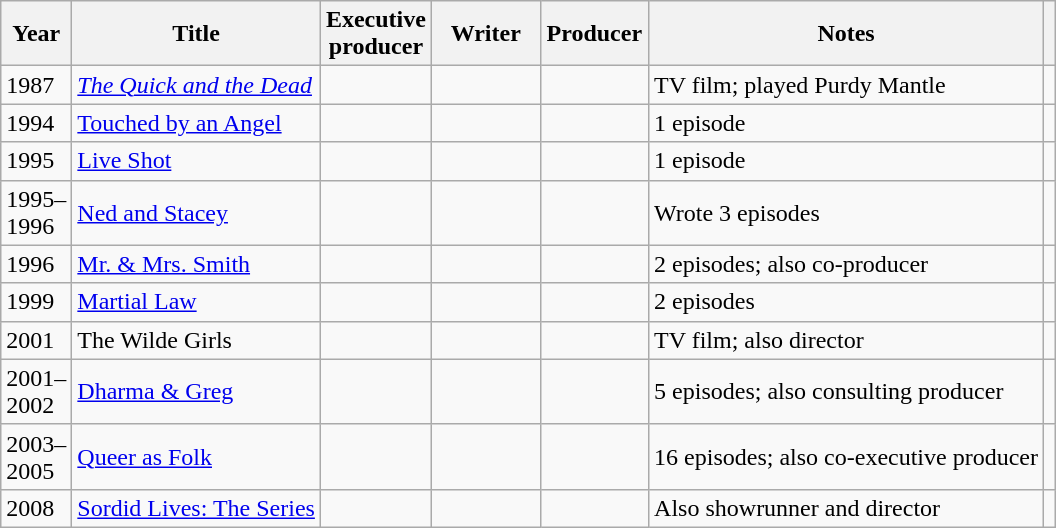<table class="wikitable plainrowheaders">
<tr>
<th scope="col">Year</th>
<th scope="col">Title</th>
<th scope="col" width=65>Executive producer</th>
<th scope="col" width=65>Writer</th>
<th scope="col" width=65>Producer</th>
<th scope="col">Notes</th>
<th scope="col"></th>
</tr>
<tr>
<td>1987</td>
<td><em><a href='#'>The Quick and the Dead</a></td>
<td></td>
<td></td>
<td></td>
<td>TV film; played Purdy Mantle</td>
<td></td>
</tr>
<tr>
<td>1994</td>
<td></em><a href='#'>Touched by an Angel</a><em></td>
<td></td>
<td></td>
<td></td>
<td>1 episode</td>
<td></td>
</tr>
<tr>
<td>1995</td>
<td></em><a href='#'>Live Shot</a><em></td>
<td></td>
<td></td>
<td></td>
<td>1 episode</td>
<td></td>
</tr>
<tr>
<td>1995–<br>1996</td>
<td></em><a href='#'>Ned and Stacey</a><em></td>
<td></td>
<td></td>
<td></td>
<td>Wrote 3 episodes</td>
<td></td>
</tr>
<tr>
<td>1996</td>
<td></em><a href='#'>Mr. & Mrs. Smith</a><em></td>
<td></td>
<td></td>
<td></td>
<td>2 episodes; also co-producer</td>
<td></td>
</tr>
<tr>
<td>1999</td>
<td></em><a href='#'>Martial Law</a><em></td>
<td></td>
<td></td>
<td></td>
<td>2 episodes</td>
<td></td>
</tr>
<tr>
<td>2001</td>
<td></em>The Wilde Girls<em></td>
<td></td>
<td></td>
<td></td>
<td>TV film; also director</td>
<td></td>
</tr>
<tr>
<td>2001–<br>2002</td>
<td></em><a href='#'>Dharma & Greg</a><em></td>
<td></td>
<td></td>
<td></td>
<td>5 episodes; also consulting producer</td>
<td></td>
</tr>
<tr>
<td>2003–<br>2005</td>
<td></em><a href='#'>Queer as Folk</a><em></td>
<td></td>
<td></td>
<td></td>
<td>16 episodes; also co-executive producer</td>
<td></td>
</tr>
<tr>
<td>2008</td>
<td></em><a href='#'>Sordid Lives: The Series</a><em></td>
<td></td>
<td></td>
<td></td>
<td>Also showrunner and director</td>
<td></td>
</tr>
</table>
